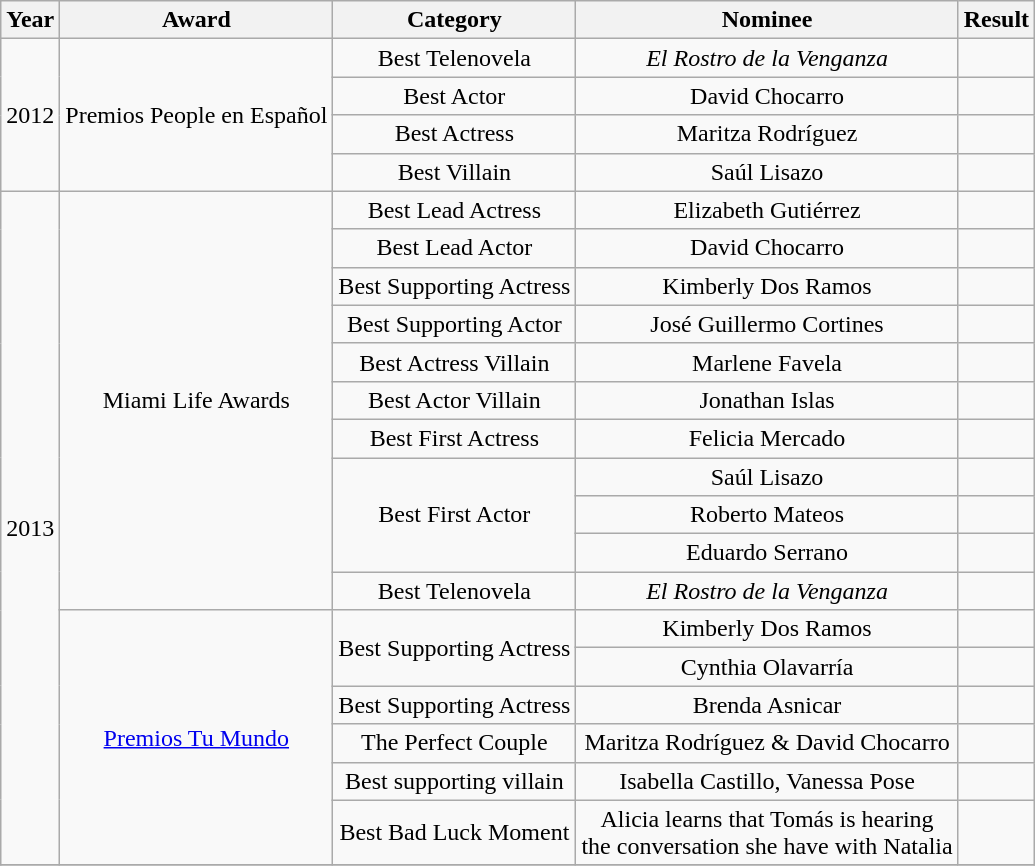<table class="wikitable">
<tr>
<th>Year</th>
<th>Award</th>
<th>Category</th>
<th>Nominee</th>
<th>Result</th>
</tr>
<tr style="text-align: center; top">
<td rowspan=4>2012</td>
<td rowspan=4>Premios People en Español</td>
<td>Best Telenovela</td>
<td><em>El Rostro de la Venganza</em></td>
<td></td>
</tr>
<tr style="text-align: center; top">
<td>Best Actor</td>
<td>David Chocarro</td>
<td></td>
</tr>
<tr style="text-align: center; top">
<td>Best Actress</td>
<td>Maritza Rodríguez</td>
<td></td>
</tr>
<tr style="text-align: center; top">
<td>Best Villain</td>
<td>Saúl Lisazo</td>
<td></td>
</tr>
<tr style="text-align: center; top">
<td rowspan=17>2013</td>
<td rowspan=11>Miami Life Awards</td>
<td>Best Lead Actress</td>
<td>Elizabeth Gutiérrez</td>
<td></td>
</tr>
<tr style="text-align: center; top">
<td>Best Lead Actor</td>
<td>David Chocarro</td>
<td></td>
</tr>
<tr style="text-align: center; top">
<td>Best Supporting Actress</td>
<td>Kimberly Dos Ramos</td>
<td></td>
</tr>
<tr style="text-align: center; top">
<td>Best Supporting Actor</td>
<td>José Guillermo Cortines</td>
<td></td>
</tr>
<tr style="text-align: center; top">
<td>Best Actress Villain</td>
<td>Marlene Favela</td>
<td></td>
</tr>
<tr style="text-align: center; top">
<td>Best Actor Villain</td>
<td>Jonathan Islas</td>
<td></td>
</tr>
<tr style="text-align: center; top">
<td>Best First Actress</td>
<td>Felicia Mercado</td>
<td></td>
</tr>
<tr style="text-align: center; top">
<td rowspan=3>Best First Actor</td>
<td>Saúl Lisazo</td>
<td></td>
</tr>
<tr style="text-align: center; top">
<td>Roberto Mateos</td>
<td></td>
</tr>
<tr style="text-align: center; top">
<td>Eduardo Serrano</td>
<td></td>
</tr>
<tr style="text-align: center; top">
<td>Best Telenovela</td>
<td><em>El Rostro de la Venganza</em></td>
<td></td>
</tr>
<tr style="text-align: center; top">
<td rowspan=6><a href='#'>Premios Tu Mundo</a></td>
<td rowspan=2>Best Supporting Actress</td>
<td>Kimberly Dos Ramos</td>
<td></td>
</tr>
<tr style="text-align: center; top">
<td>Cynthia Olavarría</td>
<td></td>
</tr>
<tr style="text-align: center; top">
<td>Best Supporting Actress</td>
<td>Brenda Asnicar</td>
<td></td>
</tr>
<tr style="text-align: center; top">
<td>The Perfect Couple</td>
<td>Maritza Rodríguez & David Chocarro</td>
<td></td>
</tr>
<tr style="text-align: center; top">
<td>Best supporting villain</td>
<td>Isabella Castillo, Vanessa Pose</td>
<td></td>
</tr>
<tr style="text-align: center; top">
<td>Best Bad Luck Moment</td>
<td>Alicia learns that Tomás is hearing<br>the conversation she have with Natalia</td>
<td></td>
</tr>
<tr style="text-align: center; top">
</tr>
</table>
